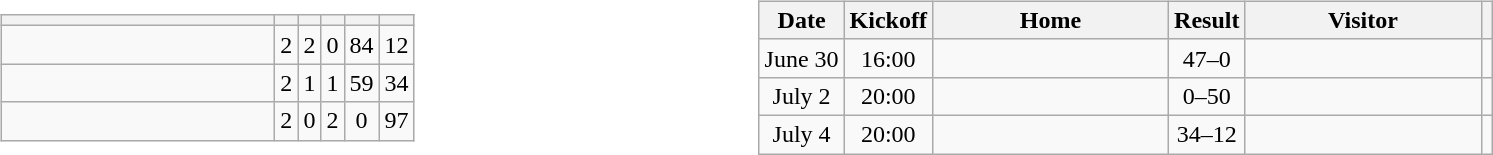<table width=100%>
<tr>
<td width=40%><br><table class="wikitable" style="text-align:center;">
<tr>
<th width=175></th>
<th></th>
<th></th>
<th></th>
<th></th>
<th></th>
</tr>
<tr align=center>
<td align=left></td>
<td>2</td>
<td>2</td>
<td>0</td>
<td>84</td>
<td>12</td>
</tr>
<tr align=center>
<td align=left></td>
<td>2</td>
<td>1</td>
<td>1</td>
<td>59</td>
<td>34</td>
</tr>
<tr align=center>
<td align=left></td>
<td>2</td>
<td>0</td>
<td>2</td>
<td>0</td>
<td>97</td>
</tr>
</table>
</td>
<td width=60%><br><table class="wikitable" style="text-align:center;">
<tr>
<th>Date</th>
<th>Kickoff</th>
<th width=150>Home</th>
<th>Result</th>
<th width=150>Visitor</th>
<th></th>
</tr>
<tr>
<td>June 30</td>
<td>16:00</td>
<td><strong></strong></td>
<td>47–0</td>
<td></td>
<td></td>
</tr>
<tr>
<td>July 2</td>
<td>20:00</td>
<td></td>
<td>0–50</td>
<td><strong></strong></td>
<td></td>
</tr>
<tr>
<td>July 4</td>
<td>20:00</td>
<td><strong></strong></td>
<td>34–12</td>
<td></td>
<td></td>
</tr>
</table>
</td>
</tr>
</table>
